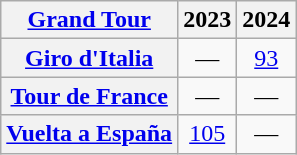<table class="wikitable plainrowheaders">
<tr>
<th scope="col"><a href='#'>Grand Tour</a></th>
<th scope="col">2023</th>
<th scope="col">2024</th>
</tr>
<tr style="text-align:center;">
<th scope="row"> <a href='#'>Giro d'Italia</a></th>
<td>—</td>
<td><a href='#'>93</a></td>
</tr>
<tr style="text-align:center;">
<th scope="row"> <a href='#'>Tour de France</a></th>
<td>—</td>
<td>—</td>
</tr>
<tr style="text-align:center;">
<th scope="row"> <a href='#'>Vuelta a España</a></th>
<td><a href='#'>105</a></td>
<td>—</td>
</tr>
</table>
